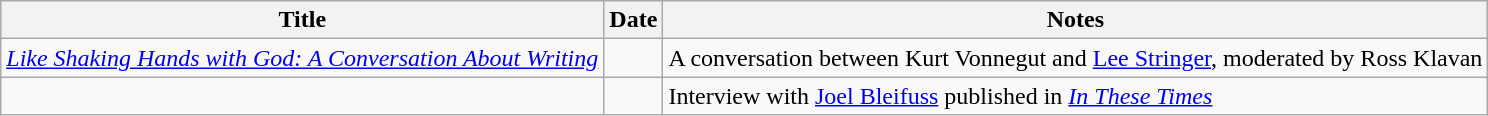<table class="wikitable sortable" border="1">
<tr>
<th>Title</th>
<th>Date</th>
<th>Notes</th>
</tr>
<tr>
<td><em><a href='#'>Like Shaking Hands with God: A Conversation About Writing</a></em></td>
<td></td>
<td>A conversation between Kurt Vonnegut and <a href='#'>Lee Stringer</a>, moderated by Ross Klavan</td>
</tr>
<tr>
<td></td>
<td></td>
<td>Interview with <a href='#'>Joel Bleifuss</a> published in <em><a href='#'>In These Times</a></em></td>
</tr>
</table>
